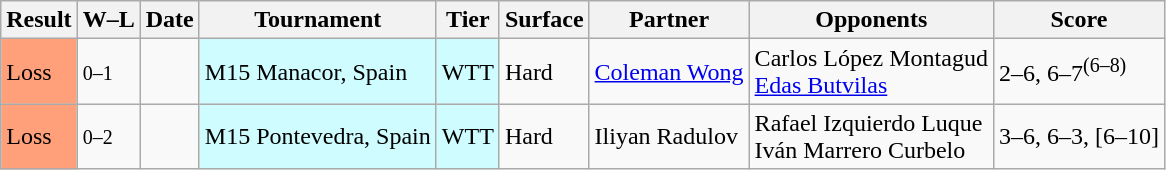<table class="sortable wikitable">
<tr>
<th>Result</th>
<th class="unsortable">W–L</th>
<th>Date</th>
<th>Tournament</th>
<th>Tier</th>
<th>Surface</th>
<th>Partner</th>
<th>Opponents</th>
<th class="unsortable">Score</th>
</tr>
<tr>
<td bgcolor=FFA07A>Loss</td>
<td><small>0–1</small></td>
<td></td>
<td style="background:#cffcff;">M15 Manacor, Spain</td>
<td style="background:#cffcff;">WTT</td>
<td>Hard</td>
<td> <a href='#'>Coleman Wong</a></td>
<td> Carlos López Montagud<br> <a href='#'>Edas Butvilas</a></td>
<td>2–6, 6–7<sup>(6–8)</sup></td>
</tr>
<tr>
<td bgcolor=FFA07A>Loss</td>
<td><small>0–2</small></td>
<td></td>
<td style="background:#cffcff;">M15 Pontevedra, Spain</td>
<td style="background:#cffcff;">WTT</td>
<td>Hard</td>
<td> Iliyan Radulov</td>
<td> Rafael Izquierdo Luque<br> Iván Marrero Curbelo</td>
<td>3–6, 6–3, [6–10]</td>
</tr>
</table>
